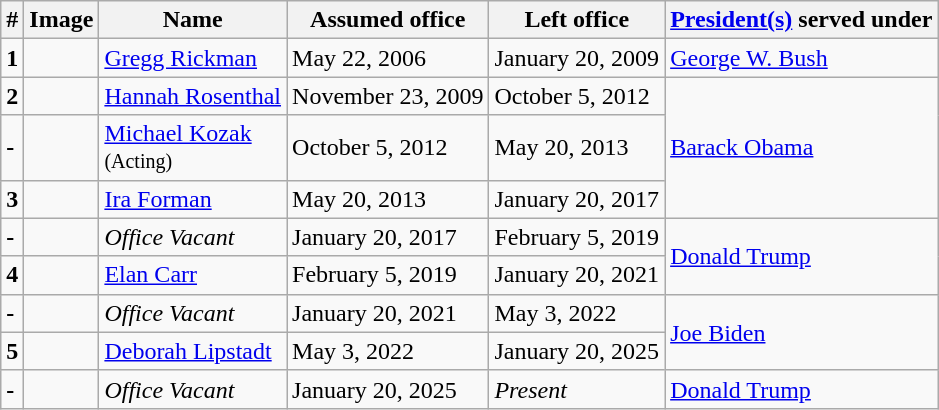<table class="wikitable">
<tr>
<th>#</th>
<th>Image</th>
<th>Name</th>
<th>Assumed office</th>
<th>Left office</th>
<th><a href='#'>President(s)</a> served under</th>
</tr>
<tr>
<td><strong>1</strong></td>
<td></td>
<td><a href='#'>Gregg Rickman</a></td>
<td>May 22, 2006</td>
<td>January 20, 2009</td>
<td rowspan=1><a href='#'>George W. Bush</a></td>
</tr>
<tr>
<td><strong>2</strong></td>
<td></td>
<td><a href='#'>Hannah Rosenthal</a></td>
<td>November 23, 2009</td>
<td>October 5, 2012</td>
<td rowspan=3><a href='#'>Barack Obama</a></td>
</tr>
<tr>
<td><strong>-</strong></td>
<td></td>
<td><a href='#'>Michael Kozak</a><br><small>(Acting)</small></td>
<td>October 5, 2012</td>
<td>May 20, 2013</td>
</tr>
<tr>
<td><strong>3</strong></td>
<td></td>
<td><a href='#'>Ira Forman</a><br></td>
<td>May 20, 2013</td>
<td>January 20, 2017</td>
</tr>
<tr>
<td><strong>-</strong></td>
<td></td>
<td><em>Office Vacant</em></td>
<td>January 20, 2017</td>
<td>February 5, 2019</td>
<td rowspan=2><a href='#'>Donald Trump</a></td>
</tr>
<tr>
<td><strong>4</strong></td>
<td></td>
<td><a href='#'>Elan Carr</a></td>
<td>February 5, 2019</td>
<td>January 20, 2021</td>
</tr>
<tr>
<td><strong>-</strong></td>
<td></td>
<td><em>Office Vacant</em></td>
<td>January 20, 2021</td>
<td>May 3, 2022</td>
<td rowspan=2><a href='#'>Joe Biden</a></td>
</tr>
<tr>
<td><strong>5</strong></td>
<td></td>
<td><a href='#'>Deborah Lipstadt</a></td>
<td>May 3, 2022</td>
<td>January 20, 2025</td>
</tr>
<tr>
<td><strong>-</strong></td>
<td></td>
<td><em>Office Vacant</em></td>
<td>January 20, 2025</td>
<td><em>Present</em></td>
<td rowspan=3><a href='#'>Donald Trump</a></td>
</tr>
</table>
